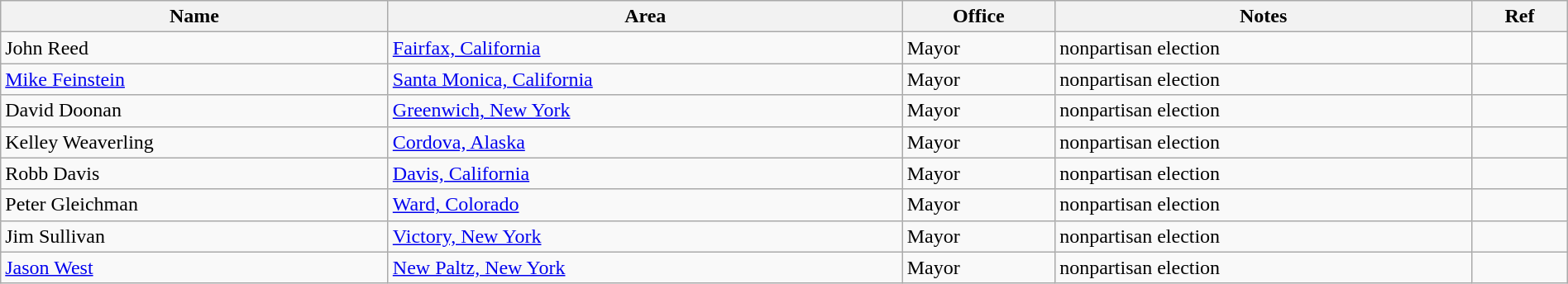<table class="wikitable sortable" width=100%>
<tr>
<th>Name</th>
<th>Area</th>
<th>Office</th>
<th>Notes</th>
<th>Ref</th>
</tr>
<tr>
<td>John Reed</td>
<td><a href='#'>Fairfax, California</a></td>
<td>Mayor</td>
<td>nonpartisan election</td>
<td></td>
</tr>
<tr>
<td><a href='#'>Mike Feinstein</a></td>
<td><a href='#'>Santa Monica, California</a></td>
<td>Mayor</td>
<td>nonpartisan election</td>
<td></td>
</tr>
<tr>
<td>David Doonan</td>
<td><a href='#'>Greenwich, New York</a></td>
<td>Mayor</td>
<td>nonpartisan election</td>
<td></td>
</tr>
<tr>
<td>Kelley Weaverling</td>
<td><a href='#'>Cordova, Alaska</a></td>
<td>Mayor</td>
<td>nonpartisan election</td>
<td></td>
</tr>
<tr>
<td>Robb Davis</td>
<td><a href='#'>Davis, California</a></td>
<td>Mayor</td>
<td>nonpartisan election</td>
<td></td>
</tr>
<tr>
<td>Peter Gleichman</td>
<td><a href='#'>Ward, Colorado</a></td>
<td>Mayor</td>
<td>nonpartisan election</td>
<td></td>
</tr>
<tr>
<td>Jim Sullivan</td>
<td><a href='#'>Victory, New York</a></td>
<td>Mayor</td>
<td>nonpartisan election</td>
<td></td>
</tr>
<tr>
<td><a href='#'>Jason West</a></td>
<td><a href='#'>New Paltz, New York</a></td>
<td>Mayor</td>
<td>nonpartisan election</td>
<td></td>
</tr>
</table>
